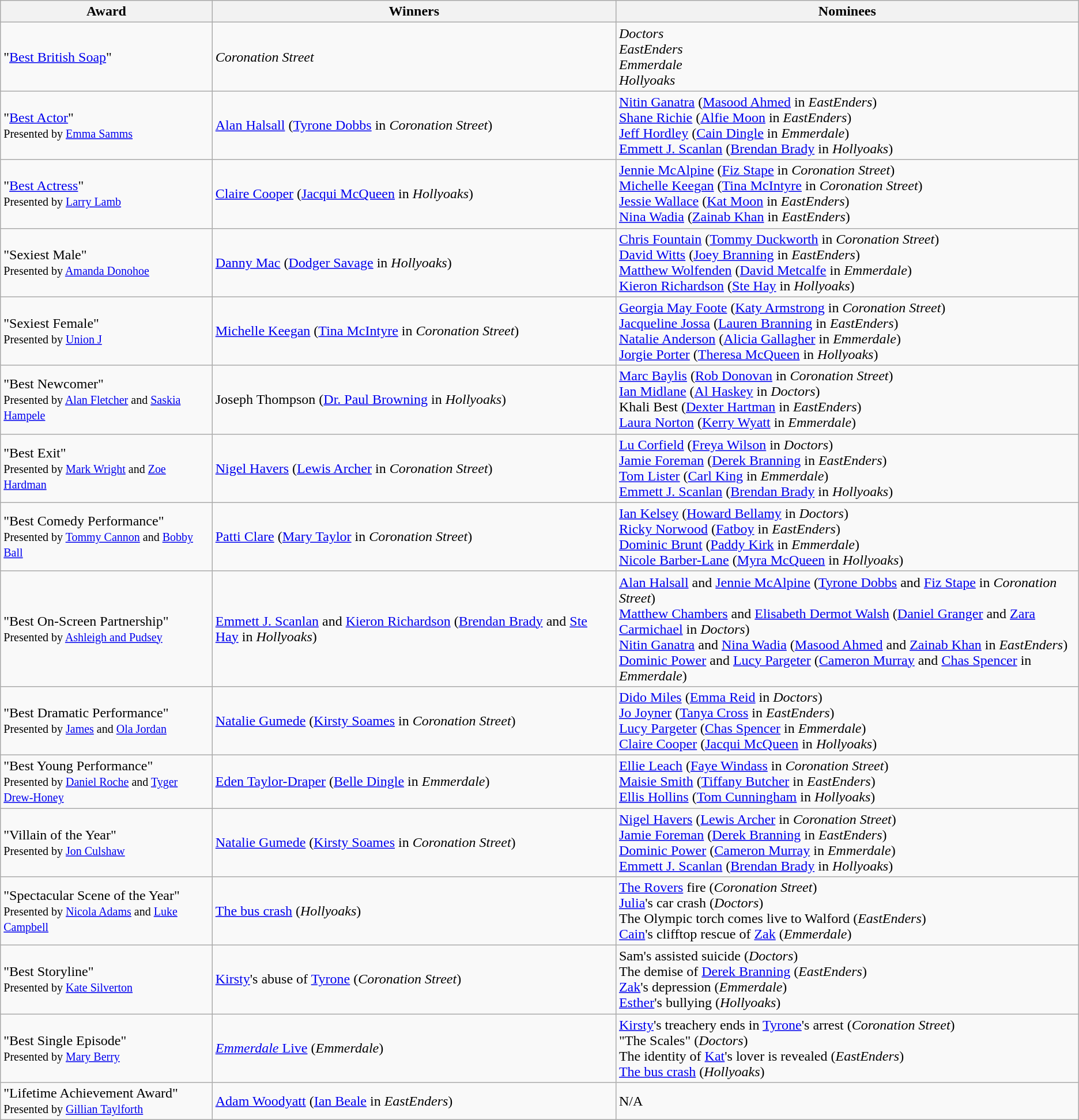<table class="wikitable">
<tr>
<th>Award</th>
<th>Winners</th>
<th>Nominees</th>
</tr>
<tr>
<td>"<a href='#'>Best British Soap</a>"</td>
<td><em>Coronation Street</em></td>
<td><em>Doctors</em><br><em>EastEnders</em><br><em>Emmerdale</em><br><em>Hollyoaks</em></td>
</tr>
<tr>
<td>"<a href='#'>Best Actor</a>"<br><small>Presented by <a href='#'>Emma Samms</a></small></td>
<td><a href='#'>Alan Halsall</a> (<a href='#'>Tyrone Dobbs</a> in <em>Coronation Street</em>)</td>
<td><a href='#'>Nitin Ganatra</a> (<a href='#'>Masood Ahmed</a> in <em>EastEnders</em>)<br><a href='#'>Shane Richie</a> (<a href='#'>Alfie Moon</a> in <em>EastEnders</em>)<br><a href='#'>Jeff Hordley</a> (<a href='#'>Cain Dingle</a> in <em>Emmerdale</em>)<br><a href='#'>Emmett J. Scanlan</a> (<a href='#'>Brendan Brady</a> in <em>Hollyoaks</em>)</td>
</tr>
<tr>
<td>"<a href='#'>Best Actress</a>"<br><small>Presented by <a href='#'>Larry Lamb</a></small></td>
<td><a href='#'>Claire Cooper</a> (<a href='#'>Jacqui McQueen</a> in <em>Hollyoaks</em>)</td>
<td><a href='#'>Jennie McAlpine</a> (<a href='#'>Fiz Stape</a> in <em>Coronation Street</em>)<br><a href='#'>Michelle Keegan</a> (<a href='#'>Tina McIntyre</a> in <em>Coronation Street</em>)<br><a href='#'>Jessie Wallace</a> (<a href='#'>Kat Moon</a> in <em>EastEnders</em>)<br><a href='#'>Nina Wadia</a> (<a href='#'>Zainab Khan</a> in <em>EastEnders</em>)</td>
</tr>
<tr>
<td>"Sexiest Male"<br><small>Presented by <a href='#'>Amanda Donohoe</a></small></td>
<td><a href='#'>Danny Mac</a> (<a href='#'>Dodger Savage</a> in <em>Hollyoaks</em>)</td>
<td><a href='#'>Chris Fountain</a> (<a href='#'>Tommy Duckworth</a> in <em>Coronation Street</em>)<br><a href='#'>David Witts</a> (<a href='#'>Joey Branning</a> in <em>EastEnders</em>)<br><a href='#'>Matthew Wolfenden</a> (<a href='#'>David Metcalfe</a> in <em>Emmerdale</em>)<br><a href='#'>Kieron Richardson</a> (<a href='#'>Ste Hay</a> in <em>Hollyoaks</em>)</td>
</tr>
<tr>
<td>"Sexiest Female"<br><small>Presented by <a href='#'>Union J</a></small></td>
<td><a href='#'>Michelle Keegan</a> (<a href='#'>Tina McIntyre</a> in <em>Coronation Street</em>)</td>
<td><a href='#'>Georgia May Foote</a> (<a href='#'>Katy Armstrong</a> in <em>Coronation Street</em>)<br><a href='#'>Jacqueline Jossa</a> (<a href='#'>Lauren Branning</a> in <em>EastEnders</em>)<br><a href='#'>Natalie Anderson</a> (<a href='#'>Alicia Gallagher</a> in <em>Emmerdale</em>)<br><a href='#'>Jorgie Porter</a> (<a href='#'>Theresa McQueen</a> in <em>Hollyoaks</em>)</td>
</tr>
<tr>
<td>"Best Newcomer"<br><small>Presented by <a href='#'>Alan Fletcher</a> and <a href='#'>Saskia Hampele</a></small></td>
<td>Joseph Thompson (<a href='#'>Dr. Paul Browning</a> in <em>Hollyoaks</em>)</td>
<td><a href='#'>Marc Baylis</a> (<a href='#'>Rob Donovan</a> in <em>Coronation Street</em>)<br><a href='#'>Ian Midlane</a> (<a href='#'>Al Haskey</a> in <em>Doctors</em>)<br>Khali Best (<a href='#'>Dexter Hartman</a> in <em>EastEnders</em>)<br><a href='#'>Laura Norton</a> (<a href='#'>Kerry Wyatt</a> in <em>Emmerdale</em>)</td>
</tr>
<tr>
<td>"Best Exit"<br><small>Presented by <a href='#'>Mark Wright</a> and <a href='#'>Zoe Hardman</a></small></td>
<td><a href='#'>Nigel Havers</a> (<a href='#'>Lewis Archer</a> in <em>Coronation Street</em>)</td>
<td><a href='#'>Lu Corfield</a> (<a href='#'>Freya Wilson</a> in <em>Doctors</em>)<br><a href='#'>Jamie Foreman</a> (<a href='#'>Derek Branning</a> in <em>EastEnders</em>)<br><a href='#'>Tom Lister</a> (<a href='#'>Carl King</a> in <em>Emmerdale</em>)<br><a href='#'>Emmett J. Scanlan</a> (<a href='#'>Brendan Brady</a> in <em>Hollyoaks</em>)</td>
</tr>
<tr>
<td>"Best Comedy Performance"<br><small>Presented by <a href='#'>Tommy Cannon</a> and <a href='#'>Bobby Ball</a></small></td>
<td><a href='#'>Patti Clare</a> (<a href='#'>Mary Taylor</a> in <em>Coronation Street</em>)</td>
<td><a href='#'>Ian Kelsey</a> (<a href='#'>Howard Bellamy</a> in <em>Doctors</em>)<br><a href='#'>Ricky Norwood</a> (<a href='#'>Fatboy</a> in <em>EastEnders</em>)<br><a href='#'>Dominic Brunt</a> (<a href='#'>Paddy Kirk</a> in <em>Emmerdale</em>)<br><a href='#'>Nicole Barber-Lane</a> (<a href='#'>Myra McQueen</a> in <em>Hollyoaks</em>)</td>
</tr>
<tr>
<td>"Best On-Screen Partnership"<br><small>Presented by <a href='#'>Ashleigh and Pudsey</a></small></td>
<td><a href='#'>Emmett J. Scanlan</a> and <a href='#'>Kieron Richardson</a> (<a href='#'>Brendan Brady</a> and <a href='#'>Ste Hay</a> in <em>Hollyoaks</em>)</td>
<td><a href='#'>Alan Halsall</a> and <a href='#'>Jennie McAlpine</a> (<a href='#'>Tyrone Dobbs</a> and <a href='#'>Fiz Stape</a> in <em>Coronation Street</em>)<br><a href='#'>Matthew Chambers</a> and <a href='#'>Elisabeth Dermot Walsh</a> (<a href='#'>Daniel Granger</a> and <a href='#'>Zara Carmichael</a> in <em>Doctors</em>)<br><a href='#'>Nitin Ganatra</a> and <a href='#'>Nina Wadia</a> (<a href='#'>Masood Ahmed</a> and <a href='#'>Zainab Khan</a> in <em>EastEnders</em>)<br><a href='#'>Dominic Power</a> and <a href='#'>Lucy Pargeter</a> (<a href='#'>Cameron Murray</a> and <a href='#'>Chas Spencer</a> in <em>Emmerdale</em>)</td>
</tr>
<tr>
<td>"Best Dramatic Performance"<br><small>Presented by <a href='#'>James</a> and <a href='#'>Ola Jordan</a></small></td>
<td><a href='#'>Natalie Gumede</a> (<a href='#'>Kirsty Soames</a> in <em>Coronation Street</em>)</td>
<td><a href='#'>Dido Miles</a> (<a href='#'>Emma Reid</a> in <em>Doctors</em>)<br><a href='#'>Jo Joyner</a> (<a href='#'>Tanya Cross</a> in <em>EastEnders</em>)<br><a href='#'>Lucy Pargeter</a> (<a href='#'>Chas Spencer</a> in <em>Emmerdale</em>)<br><a href='#'>Claire Cooper</a> (<a href='#'>Jacqui McQueen</a> in <em>Hollyoaks</em>)</td>
</tr>
<tr>
<td>"Best Young Performance"<br><small>Presented by <a href='#'>Daniel Roche</a> and <a href='#'>Tyger Drew-Honey</a></small></td>
<td><a href='#'>Eden Taylor-Draper</a> (<a href='#'>Belle Dingle</a> in <em>Emmerdale</em>)</td>
<td><a href='#'>Ellie Leach</a> (<a href='#'>Faye Windass</a> in <em>Coronation Street</em>)<br><a href='#'>Maisie Smith</a> (<a href='#'>Tiffany Butcher</a> in <em>EastEnders</em>)<br><a href='#'>Ellis Hollins</a> (<a href='#'>Tom Cunningham</a> in <em>Hollyoaks</em>)</td>
</tr>
<tr>
<td>"Villain of the Year"<br><small>Presented by <a href='#'>Jon Culshaw</a></small></td>
<td><a href='#'>Natalie Gumede</a> (<a href='#'>Kirsty Soames</a> in <em>Coronation Street</em>)</td>
<td><a href='#'>Nigel Havers</a> (<a href='#'>Lewis Archer</a> in <em>Coronation Street</em>)<br><a href='#'>Jamie Foreman</a> (<a href='#'>Derek Branning</a> in <em>EastEnders</em>)<br><a href='#'>Dominic Power</a> (<a href='#'>Cameron Murray</a> in <em>Emmerdale</em>)<br><a href='#'>Emmett J. Scanlan</a> (<a href='#'>Brendan Brady</a> in <em>Hollyoaks</em>)</td>
</tr>
<tr>
<td>"Spectacular Scene of the Year"<br><small>Presented by <a href='#'>Nicola Adams</a> and <a href='#'>Luke Campbell</a></small></td>
<td><a href='#'>The bus crash</a> (<em>Hollyoaks</em>)</td>
<td><a href='#'>The Rovers</a> fire (<em>Coronation Street</em>)<br><a href='#'>Julia</a>'s car crash (<em>Doctors</em>)<br>The Olympic torch comes live to Walford (<em>EastEnders</em>)<br><a href='#'>Cain</a>'s clifftop rescue of <a href='#'>Zak</a> (<em>Emmerdale</em>)</td>
</tr>
<tr>
<td>"Best Storyline"<br><small>Presented by <a href='#'>Kate Silverton</a></small></td>
<td><a href='#'>Kirsty</a>'s abuse of <a href='#'>Tyrone</a> (<em>Coronation Street</em>)</td>
<td>Sam's assisted suicide (<em>Doctors</em>)<br>The demise of <a href='#'>Derek Branning</a> (<em>EastEnders</em>)<br><a href='#'>Zak</a>'s depression (<em>Emmerdale</em>)<br><a href='#'>Esther</a>'s bullying (<em>Hollyoaks</em>)</td>
</tr>
<tr>
<td>"Best Single Episode"<br><small>Presented by <a href='#'>Mary Berry</a></small></td>
<td><a href='#'><em>Emmerdale</em> Live</a> (<em>Emmerdale</em>)</td>
<td><a href='#'>Kirsty</a>'s treachery ends in <a href='#'>Tyrone</a>'s arrest (<em>Coronation Street</em>)<br>"The Scales" (<em>Doctors</em>)<br>The identity of <a href='#'>Kat</a>'s lover is revealed (<em>EastEnders</em>)<br><a href='#'>The bus crash</a> (<em>Hollyoaks</em>)</td>
</tr>
<tr>
<td>"Lifetime Achievement Award"<br><small>Presented by <a href='#'>Gillian Taylforth</a></small></td>
<td><a href='#'>Adam Woodyatt</a> (<a href='#'>Ian Beale</a> in <em>EastEnders</em>)</td>
<td>N/A</td>
</tr>
</table>
